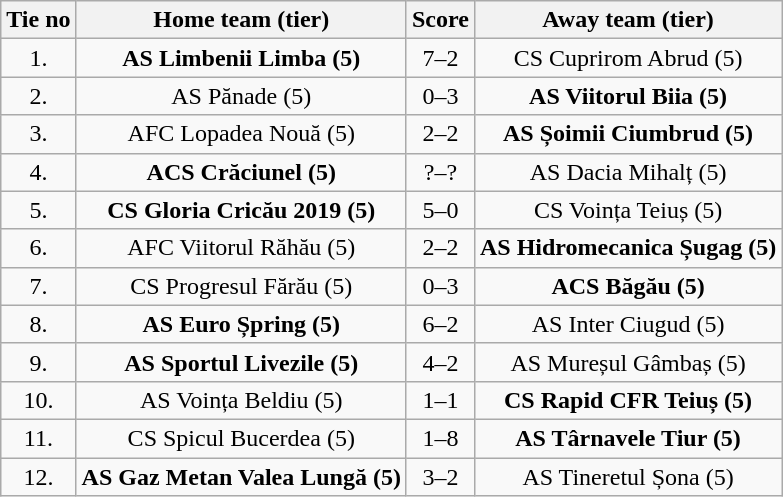<table class="wikitable" style="text-align: center">
<tr>
<th>Tie no</th>
<th>Home team (tier)</th>
<th>Score</th>
<th>Away team (tier)</th>
</tr>
<tr>
<td>1.</td>
<td><strong>AS Limbenii Limba (5)</strong></td>
<td>7–2</td>
<td>CS Cuprirom Abrud (5)</td>
</tr>
<tr>
<td>2.</td>
<td>AS Pănade (5)</td>
<td>0–3</td>
<td><strong>AS Viitorul Biia (5)</strong></td>
</tr>
<tr>
<td>3.</td>
<td>AFC Lopadea Nouă (5)</td>
<td>2–2 </td>
<td><strong>AS Șoimii Ciumbrud (5)</strong></td>
</tr>
<tr>
<td>4.</td>
<td><strong>ACS Crăciunel (5)</strong></td>
<td>?–?</td>
<td>AS Dacia Mihalț (5)</td>
</tr>
<tr>
<td>5.</td>
<td><strong>CS Gloria Cricău 2019 (5)</strong></td>
<td>5–0</td>
<td>CS Voința Teiuș (5)</td>
</tr>
<tr>
<td>6.</td>
<td>AFC Viitorul Răhău (5)</td>
<td>2–2 </td>
<td><strong>AS Hidromecanica Șugag (5)</strong></td>
</tr>
<tr>
<td>7.</td>
<td>CS Progresul Fărău (5)</td>
<td>0–3</td>
<td><strong>ACS Băgău (5)</strong></td>
</tr>
<tr>
<td>8.</td>
<td><strong>AS Euro Șpring (5)</strong></td>
<td>6–2</td>
<td>AS Inter Ciugud (5)</td>
</tr>
<tr>
<td>9.</td>
<td><strong>AS Sportul Livezile (5)</strong></td>
<td>4–2</td>
<td>AS Mureșul Gâmbaș (5)</td>
</tr>
<tr>
<td>10.</td>
<td>AS Voința Beldiu (5)</td>
<td>1–1 </td>
<td><strong>CS Rapid CFR Teiuș (5)</strong></td>
</tr>
<tr>
<td>11.</td>
<td>CS Spicul Bucerdea (5)</td>
<td>1–8</td>
<td><strong>AS Târnavele Tiur (5)</strong></td>
</tr>
<tr>
<td>12.</td>
<td><strong>AS Gaz Metan Valea Lungă (5)</strong></td>
<td>3–2</td>
<td>AS Tineretul Șona (5)</td>
</tr>
</table>
